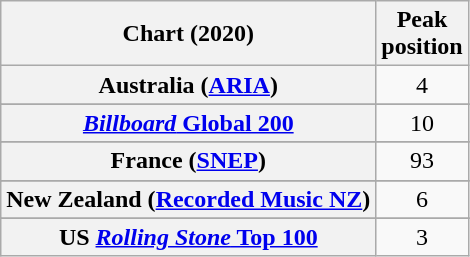<table class="wikitable sortable plainrowheaders" style="text-align:center">
<tr>
<th scope="col">Chart (2020)</th>
<th scope="col">Peak<br>position</th>
</tr>
<tr>
<th scope="row">Australia (<a href='#'>ARIA</a>)</th>
<td>4</td>
</tr>
<tr>
</tr>
<tr>
<th scope="row"><a href='#'><em>Billboard</em> Global 200</a></th>
<td>10</td>
</tr>
<tr>
</tr>
<tr>
<th scope="row">France (<a href='#'>SNEP</a>)</th>
<td>93</td>
</tr>
<tr>
</tr>
<tr>
</tr>
<tr>
</tr>
<tr>
<th scope="row">New Zealand (<a href='#'>Recorded Music NZ</a>)</th>
<td>6</td>
</tr>
<tr>
</tr>
<tr>
</tr>
<tr>
</tr>
<tr>
</tr>
<tr>
</tr>
<tr>
</tr>
<tr>
</tr>
<tr>
<th scope="row">US <a href='#'><em>Rolling Stone</em> Top 100</a></th>
<td>3</td>
</tr>
</table>
